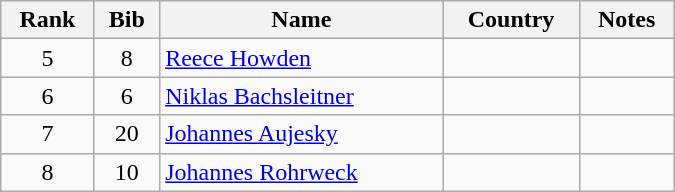<table class="wikitable" style="text-align:center; width:450px">
<tr>
<th>Rank</th>
<th>Bib</th>
<th>Name</th>
<th>Country</th>
<th>Notes</th>
</tr>
<tr>
<td>5</td>
<td>8</td>
<td align=left><a href='#'>Reece Howden</a></td>
<td align=left></td>
<td></td>
</tr>
<tr>
<td>6</td>
<td>6</td>
<td align=left><a href='#'>Niklas Bachsleitner</a></td>
<td align=left></td>
<td></td>
</tr>
<tr>
<td>7</td>
<td>20</td>
<td align=left><a href='#'>Johannes Aujesky</a></td>
<td align=left></td>
<td></td>
</tr>
<tr>
<td>8</td>
<td>10</td>
<td align=left><a href='#'>Johannes Rohrweck</a></td>
<td align=left></td>
<td></td>
</tr>
</table>
